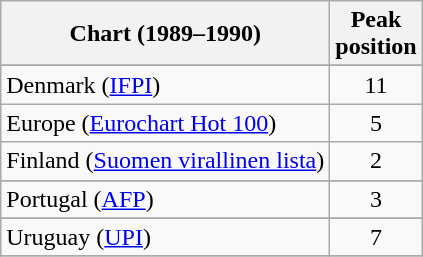<table class="wikitable sortable">
<tr>
<th>Chart (1989–1990)</th>
<th>Peak<br>position</th>
</tr>
<tr>
</tr>
<tr>
</tr>
<tr>
</tr>
<tr>
<td>Denmark (<a href='#'>IFPI</a>)</td>
<td style="text-align:center;">11</td>
</tr>
<tr>
<td>Europe (<a href='#'>Eurochart Hot 100</a>)</td>
<td style="text-align:center;">5</td>
</tr>
<tr>
<td>Finland (<a href='#'>Suomen virallinen lista</a>)</td>
<td align="center">2</td>
</tr>
<tr>
</tr>
<tr>
</tr>
<tr>
</tr>
<tr>
</tr>
<tr>
</tr>
<tr>
<td>Portugal (<a href='#'>AFP</a>)</td>
<td style="text-align:center;">3</td>
</tr>
<tr>
</tr>
<tr>
</tr>
<tr>
</tr>
<tr>
<td>Uruguay (<a href='#'>UPI</a>)</td>
<td align="center">7</td>
</tr>
<tr>
</tr>
</table>
